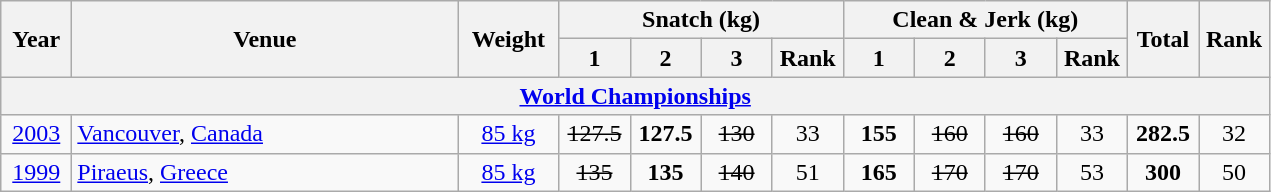<table class = "wikitable" style="text-align:center;">
<tr>
<th rowspan=2 width=40>Year</th>
<th rowspan=2 width=250>Venue</th>
<th rowspan=2 width=60>Weight</th>
<th colspan=4>Snatch (kg)</th>
<th colspan=4>Clean & Jerk (kg)</th>
<th rowspan=2 width=40>Total</th>
<th rowspan=2 width=40>Rank</th>
</tr>
<tr>
<th width=40>1</th>
<th width=40>2</th>
<th width=40>3</th>
<th width=40>Rank</th>
<th width=40>1</th>
<th width=40>2</th>
<th width=40>3</th>
<th width=40>Rank</th>
</tr>
<tr>
<th colspan=13><a href='#'>World Championships</a></th>
</tr>
<tr>
<td><a href='#'>2003</a></td>
<td align=left> <a href='#'>Vancouver</a>, <a href='#'>Canada</a></td>
<td><a href='#'>85 kg</a></td>
<td><s>127.5</s></td>
<td><strong>127.5</strong></td>
<td><s>130</s></td>
<td>33</td>
<td><strong>155</strong></td>
<td><s>160</s></td>
<td><s>160</s></td>
<td>33</td>
<td><strong>282.5</strong></td>
<td>32</td>
</tr>
<tr>
<td><a href='#'>1999</a></td>
<td align=left> <a href='#'>Piraeus</a>, <a href='#'>Greece</a></td>
<td><a href='#'>85 kg</a></td>
<td><s>135</s></td>
<td><strong>135</strong></td>
<td><s>140</s></td>
<td>51</td>
<td><strong>165</strong></td>
<td><s>170</s></td>
<td><s>170</s></td>
<td>53</td>
<td><strong>300</strong></td>
<td>50</td>
</tr>
</table>
